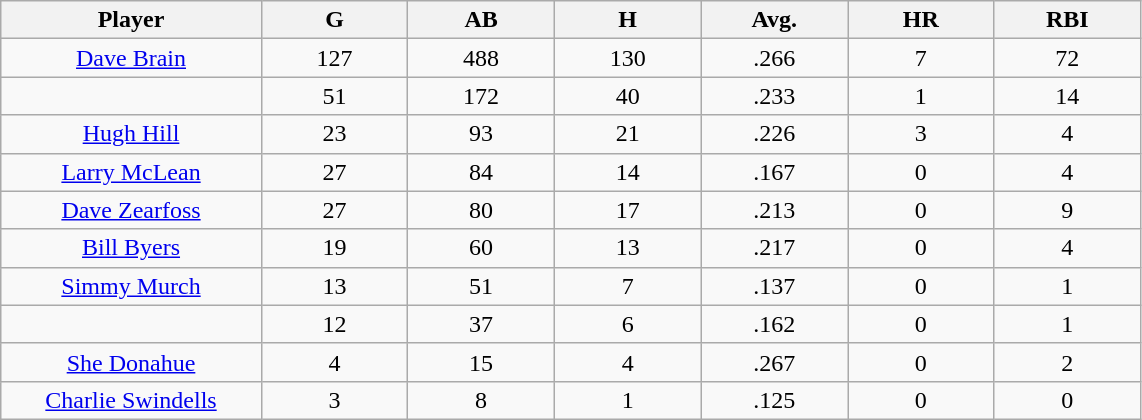<table class="wikitable sortable">
<tr>
<th bgcolor="#DDDDFF" width="16%">Player</th>
<th bgcolor="#DDDDFF" width="9%">G</th>
<th bgcolor="#DDDDFF" width="9%">AB</th>
<th bgcolor="#DDDDFF" width="9%">H</th>
<th bgcolor="#DDDDFF" width="9%">Avg.</th>
<th bgcolor="#DDDDFF" width="9%">HR</th>
<th bgcolor="#DDDDFF" width="9%">RBI</th>
</tr>
<tr align="center">
<td><a href='#'>Dave Brain</a></td>
<td>127</td>
<td>488</td>
<td>130</td>
<td>.266</td>
<td>7</td>
<td>72</td>
</tr>
<tr align=center>
<td></td>
<td>51</td>
<td>172</td>
<td>40</td>
<td>.233</td>
<td>1</td>
<td>14</td>
</tr>
<tr align="center">
<td><a href='#'>Hugh Hill</a></td>
<td>23</td>
<td>93</td>
<td>21</td>
<td>.226</td>
<td>3</td>
<td>4</td>
</tr>
<tr align=center>
<td><a href='#'>Larry McLean</a></td>
<td>27</td>
<td>84</td>
<td>14</td>
<td>.167</td>
<td>0</td>
<td>4</td>
</tr>
<tr align=center>
<td><a href='#'>Dave Zearfoss</a></td>
<td>27</td>
<td>80</td>
<td>17</td>
<td>.213</td>
<td>0</td>
<td>9</td>
</tr>
<tr align=center>
<td><a href='#'>Bill Byers</a></td>
<td>19</td>
<td>60</td>
<td>13</td>
<td>.217</td>
<td>0</td>
<td>4</td>
</tr>
<tr align=center>
<td><a href='#'>Simmy Murch</a></td>
<td>13</td>
<td>51</td>
<td>7</td>
<td>.137</td>
<td>0</td>
<td>1</td>
</tr>
<tr align=center>
<td></td>
<td>12</td>
<td>37</td>
<td>6</td>
<td>.162</td>
<td>0</td>
<td>1</td>
</tr>
<tr align="center">
<td><a href='#'>She Donahue</a></td>
<td>4</td>
<td>15</td>
<td>4</td>
<td>.267</td>
<td>0</td>
<td>2</td>
</tr>
<tr align=center>
<td><a href='#'>Charlie Swindells</a></td>
<td>3</td>
<td>8</td>
<td>1</td>
<td>.125</td>
<td>0</td>
<td>0</td>
</tr>
</table>
